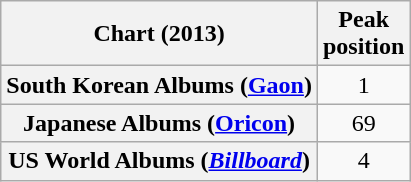<table class="wikitable sortable plainrowheaders">
<tr>
<th scope="col">Chart (2013)</th>
<th scope="col">Peak<br>position</th>
</tr>
<tr>
<th scope="row">South Korean Albums (<a href='#'>Gaon</a>)</th>
<td style="text-align:center;">1</td>
</tr>
<tr>
<th scope="row">Japanese Albums (<a href='#'>Oricon</a>)</th>
<td align="center">69</td>
</tr>
<tr>
<th scope="row">US World Albums (<em><a href='#'>Billboard</a></em>)</th>
<td style="text-align:center;">4</td>
</tr>
</table>
